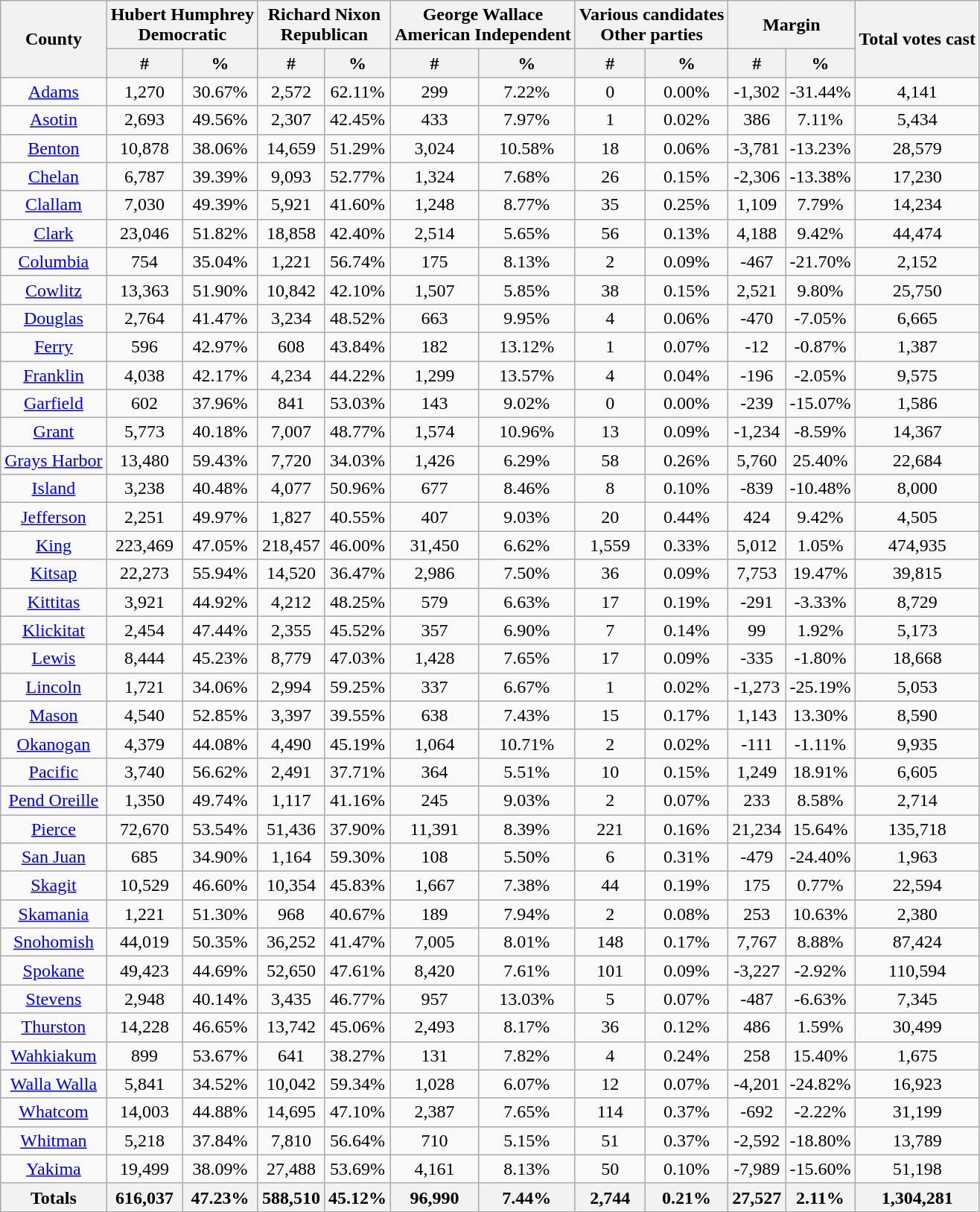<table class="wikitable sortable">
<tr>
<th rowspan="2">County</th>
<th colspan="2">Hubert Humphrey<br>Democratic</th>
<th colspan="2">Richard Nixon<br>Republican</th>
<th colspan="2">George Wallace<br>American Independent</th>
<th colspan="2">Various candidates<br>Other parties</th>
<th colspan="2">Margin</th>
<th rowspan="2">Total votes cast</th>
</tr>
<tr>
<th data-sort-type="number">#</th>
<th data-sort-type="number">%</th>
<th data-sort-type="number">#</th>
<th data-sort-type="number">%</th>
<th data-sort-type="number">#</th>
<th data-sort-type="number">%</th>
<th data-sort-type="number">#</th>
<th data-sort-type="number">%</th>
<th data-sort-type="number">#</th>
<th data-sort-type="number">%</th>
</tr>
<tr style="text-align:center;">
<td><a href='#'>Adams</a></td>
<td>1,270</td>
<td>30.67%</td>
<td>2,572</td>
<td>62.11%</td>
<td>299</td>
<td>7.22%</td>
<td>0</td>
<td>0.00%</td>
<td>-1,302</td>
<td>-31.44%</td>
<td>4,141</td>
</tr>
<tr style="text-align:center;">
<td><a href='#'>Asotin</a></td>
<td>2,693</td>
<td>49.56%</td>
<td>2,307</td>
<td>42.45%</td>
<td>433</td>
<td>7.97%</td>
<td>1</td>
<td>0.02%</td>
<td>386</td>
<td>7.11%</td>
<td>5,434</td>
</tr>
<tr style="text-align:center;">
<td><a href='#'>Benton</a></td>
<td>10,878</td>
<td>38.06%</td>
<td>14,659</td>
<td>51.29%</td>
<td>3,024</td>
<td>10.58%</td>
<td>18</td>
<td>0.06%</td>
<td>-3,781</td>
<td>-13.23%</td>
<td>28,579</td>
</tr>
<tr style="text-align:center;">
<td><a href='#'>Chelan</a></td>
<td>6,787</td>
<td>39.39%</td>
<td>9,093</td>
<td>52.77%</td>
<td>1,324</td>
<td>7.68%</td>
<td>26</td>
<td>0.15%</td>
<td>-2,306</td>
<td>-13.38%</td>
<td>17,230</td>
</tr>
<tr style="text-align:center;">
<td><a href='#'>Clallam</a></td>
<td>7,030</td>
<td>49.39%</td>
<td>5,921</td>
<td>41.60%</td>
<td>1,248</td>
<td>8.77%</td>
<td>35</td>
<td>0.25%</td>
<td>1,109</td>
<td>7.79%</td>
<td>14,234</td>
</tr>
<tr style="text-align:center;">
<td><a href='#'>Clark</a></td>
<td>23,046</td>
<td>51.82%</td>
<td>18,858</td>
<td>42.40%</td>
<td>2,514</td>
<td>5.65%</td>
<td>56</td>
<td>0.13%</td>
<td>4,188</td>
<td>9.42%</td>
<td>44,474</td>
</tr>
<tr style="text-align:center;">
<td><a href='#'>Columbia</a></td>
<td>754</td>
<td>35.04%</td>
<td>1,221</td>
<td>56.74%</td>
<td>175</td>
<td>8.13%</td>
<td>2</td>
<td>0.09%</td>
<td>-467</td>
<td>-21.70%</td>
<td>2,152</td>
</tr>
<tr style="text-align:center;">
<td><a href='#'>Cowlitz</a></td>
<td>13,363</td>
<td>51.90%</td>
<td>10,842</td>
<td>42.10%</td>
<td>1,507</td>
<td>5.85%</td>
<td>38</td>
<td>0.15%</td>
<td>2,521</td>
<td>9.80%</td>
<td>25,750</td>
</tr>
<tr style="text-align:center;">
<td><a href='#'>Douglas</a></td>
<td>2,764</td>
<td>41.47%</td>
<td>3,234</td>
<td>48.52%</td>
<td>663</td>
<td>9.95%</td>
<td>4</td>
<td>0.06%</td>
<td>-470</td>
<td>-7.05%</td>
<td>6,665</td>
</tr>
<tr style="text-align:center;">
<td><a href='#'>Ferry</a></td>
<td>596</td>
<td>42.97%</td>
<td>608</td>
<td>43.84%</td>
<td>182</td>
<td>13.12%</td>
<td>1</td>
<td>0.07%</td>
<td>-12</td>
<td>-0.87%</td>
<td>1,387</td>
</tr>
<tr style="text-align:center;">
<td><a href='#'>Franklin</a></td>
<td>4,038</td>
<td>42.17%</td>
<td>4,234</td>
<td>44.22%</td>
<td>1,299</td>
<td>13.57%</td>
<td>4</td>
<td>0.04%</td>
<td>-196</td>
<td>-2.05%</td>
<td>9,575</td>
</tr>
<tr style="text-align:center;">
<td><a href='#'>Garfield</a></td>
<td>602</td>
<td>37.96%</td>
<td>841</td>
<td>53.03%</td>
<td>143</td>
<td>9.02%</td>
<td>0</td>
<td>0.00%</td>
<td>-239</td>
<td>-15.07%</td>
<td>1,586</td>
</tr>
<tr style="text-align:center;">
<td><a href='#'>Grant</a></td>
<td>5,773</td>
<td>40.18%</td>
<td>7,007</td>
<td>48.77%</td>
<td>1,574</td>
<td>10.96%</td>
<td>13</td>
<td>0.09%</td>
<td>-1,234</td>
<td>-8.59%</td>
<td>14,367</td>
</tr>
<tr style="text-align:center;">
<td><a href='#'>Grays Harbor</a></td>
<td>13,480</td>
<td>59.43%</td>
<td>7,720</td>
<td>34.03%</td>
<td>1,426</td>
<td>6.29%</td>
<td>58</td>
<td>0.26%</td>
<td>5,760</td>
<td>25.40%</td>
<td>22,684</td>
</tr>
<tr style="text-align:center;">
<td><a href='#'>Island</a></td>
<td>3,238</td>
<td>40.48%</td>
<td>4,077</td>
<td>50.96%</td>
<td>677</td>
<td>8.46%</td>
<td>8</td>
<td>0.10%</td>
<td>-839</td>
<td>-10.48%</td>
<td>8,000</td>
</tr>
<tr style="text-align:center;">
<td><a href='#'>Jefferson</a></td>
<td>2,251</td>
<td>49.97%</td>
<td>1,827</td>
<td>40.55%</td>
<td>407</td>
<td>9.03%</td>
<td>20</td>
<td>0.44%</td>
<td>424</td>
<td>9.42%</td>
<td>4,505</td>
</tr>
<tr style="text-align:center;">
<td><a href='#'>King</a></td>
<td>223,469</td>
<td>47.05%</td>
<td>218,457</td>
<td>46.00%</td>
<td>31,450</td>
<td>6.62%</td>
<td>1,559</td>
<td>0.33%</td>
<td>5,012</td>
<td>1.05%</td>
<td>474,935</td>
</tr>
<tr style="text-align:center;">
<td><a href='#'>Kitsap</a></td>
<td>22,273</td>
<td>55.94%</td>
<td>14,520</td>
<td>36.47%</td>
<td>2,986</td>
<td>7.50%</td>
<td>36</td>
<td>0.09%</td>
<td>7,753</td>
<td>19.47%</td>
<td>39,815</td>
</tr>
<tr style="text-align:center;">
<td><a href='#'>Kittitas</a></td>
<td>3,921</td>
<td>44.92%</td>
<td>4,212</td>
<td>48.25%</td>
<td>579</td>
<td>6.63%</td>
<td>17</td>
<td>0.19%</td>
<td>-291</td>
<td>-3.33%</td>
<td>8,729</td>
</tr>
<tr style="text-align:center;">
<td><a href='#'>Klickitat</a></td>
<td>2,454</td>
<td>47.44%</td>
<td>2,355</td>
<td>45.52%</td>
<td>357</td>
<td>6.90%</td>
<td>7</td>
<td>0.14%</td>
<td>99</td>
<td>1.92%</td>
<td>5,173</td>
</tr>
<tr style="text-align:center;">
<td><a href='#'>Lewis</a></td>
<td>8,444</td>
<td>45.23%</td>
<td>8,779</td>
<td>47.03%</td>
<td>1,428</td>
<td>7.65%</td>
<td>17</td>
<td>0.09%</td>
<td>-335</td>
<td>-1.80%</td>
<td>18,668</td>
</tr>
<tr style="text-align:center;">
<td><a href='#'>Lincoln</a></td>
<td>1,721</td>
<td>34.06%</td>
<td>2,994</td>
<td>59.25%</td>
<td>337</td>
<td>6.67%</td>
<td>1</td>
<td>0.02%</td>
<td>-1,273</td>
<td>-25.19%</td>
<td>5,053</td>
</tr>
<tr style="text-align:center;">
<td><a href='#'>Mason</a></td>
<td>4,540</td>
<td>52.85%</td>
<td>3,397</td>
<td>39.55%</td>
<td>638</td>
<td>7.43%</td>
<td>15</td>
<td>0.17%</td>
<td>1,143</td>
<td>13.30%</td>
<td>8,590</td>
</tr>
<tr style="text-align:center;">
<td><a href='#'>Okanogan</a></td>
<td>4,379</td>
<td>44.08%</td>
<td>4,490</td>
<td>45.19%</td>
<td>1,064</td>
<td>10.71%</td>
<td>2</td>
<td>0.02%</td>
<td>-111</td>
<td>-1.11%</td>
<td>9,935</td>
</tr>
<tr style="text-align:center;">
<td><a href='#'>Pacific</a></td>
<td>3,740</td>
<td>56.62%</td>
<td>2,491</td>
<td>37.71%</td>
<td>364</td>
<td>5.51%</td>
<td>10</td>
<td>0.15%</td>
<td>1,249</td>
<td>18.91%</td>
<td>6,605</td>
</tr>
<tr style="text-align:center;">
<td><a href='#'>Pend Oreille</a></td>
<td>1,350</td>
<td>49.74%</td>
<td>1,117</td>
<td>41.16%</td>
<td>245</td>
<td>9.03%</td>
<td>2</td>
<td>0.07%</td>
<td>233</td>
<td>8.58%</td>
<td>2,714</td>
</tr>
<tr style="text-align:center;">
<td><a href='#'>Pierce</a></td>
<td>72,670</td>
<td>53.54%</td>
<td>51,436</td>
<td>37.90%</td>
<td>11,391</td>
<td>8.39%</td>
<td>221</td>
<td>0.16%</td>
<td>21,234</td>
<td>15.64%</td>
<td>135,718</td>
</tr>
<tr style="text-align:center;">
<td><a href='#'>San Juan</a></td>
<td>685</td>
<td>34.90%</td>
<td>1,164</td>
<td>59.30%</td>
<td>108</td>
<td>5.50%</td>
<td>6</td>
<td>0.31%</td>
<td>-479</td>
<td>-24.40%</td>
<td>1,963</td>
</tr>
<tr style="text-align:center;">
<td><a href='#'>Skagit</a></td>
<td>10,529</td>
<td>46.60%</td>
<td>10,354</td>
<td>45.83%</td>
<td>1,667</td>
<td>7.38%</td>
<td>44</td>
<td>0.19%</td>
<td>175</td>
<td>0.77%</td>
<td>22,594</td>
</tr>
<tr style="text-align:center;">
<td><a href='#'>Skamania</a></td>
<td>1,221</td>
<td>51.30%</td>
<td>968</td>
<td>40.67%</td>
<td>189</td>
<td>7.94%</td>
<td>2</td>
<td>0.08%</td>
<td>253</td>
<td>10.63%</td>
<td>2,380</td>
</tr>
<tr style="text-align:center;">
<td><a href='#'>Snohomish</a></td>
<td>44,019</td>
<td>50.35%</td>
<td>36,252</td>
<td>41.47%</td>
<td>7,005</td>
<td>8.01%</td>
<td>148</td>
<td>0.17%</td>
<td>7,767</td>
<td>8.88%</td>
<td>87,424</td>
</tr>
<tr style="text-align:center;">
<td><a href='#'>Spokane</a></td>
<td>49,423</td>
<td>44.69%</td>
<td>52,650</td>
<td>47.61%</td>
<td>8,420</td>
<td>7.61%</td>
<td>101</td>
<td>0.09%</td>
<td>-3,227</td>
<td>-2.92%</td>
<td>110,594</td>
</tr>
<tr style="text-align:center;">
<td><a href='#'>Stevens</a></td>
<td>2,948</td>
<td>40.14%</td>
<td>3,435</td>
<td>46.77%</td>
<td>957</td>
<td>13.03%</td>
<td>5</td>
<td>0.07%</td>
<td>-487</td>
<td>-6.63%</td>
<td>7,345</td>
</tr>
<tr style="text-align:center;">
<td><a href='#'>Thurston</a></td>
<td>14,228</td>
<td>46.65%</td>
<td>13,742</td>
<td>45.06%</td>
<td>2,493</td>
<td>8.17%</td>
<td>36</td>
<td>0.12%</td>
<td>486</td>
<td>1.59%</td>
<td>30,499</td>
</tr>
<tr style="text-align:center;">
<td><a href='#'>Wahkiakum</a></td>
<td>899</td>
<td>53.67%</td>
<td>641</td>
<td>38.27%</td>
<td>131</td>
<td>7.82%</td>
<td>4</td>
<td>0.24%</td>
<td>258</td>
<td>15.40%</td>
<td>1,675</td>
</tr>
<tr style="text-align:center;">
<td><a href='#'>Walla Walla</a></td>
<td>5,841</td>
<td>34.52%</td>
<td>10,042</td>
<td>59.34%</td>
<td>1,028</td>
<td>6.07%</td>
<td>12</td>
<td>0.07%</td>
<td>-4,201</td>
<td>-24.82%</td>
<td>16,923</td>
</tr>
<tr style="text-align:center;">
<td><a href='#'>Whatcom</a></td>
<td>14,003</td>
<td>44.88%</td>
<td>14,695</td>
<td>47.10%</td>
<td>2,387</td>
<td>7.65%</td>
<td>114</td>
<td>0.37%</td>
<td>-692</td>
<td>-2.22%</td>
<td>31,199</td>
</tr>
<tr style="text-align:center;">
<td><a href='#'>Whitman</a></td>
<td>5,218</td>
<td>37.84%</td>
<td>7,810</td>
<td>56.64%</td>
<td>710</td>
<td>5.15%</td>
<td>51</td>
<td>0.37%</td>
<td>-2,592</td>
<td>-18.80%</td>
<td>13,789</td>
</tr>
<tr style="text-align:center;">
<td><a href='#'>Yakima</a></td>
<td>19,499</td>
<td>38.09%</td>
<td>27,488</td>
<td>53.69%</td>
<td>4,161</td>
<td>8.13%</td>
<td>50</td>
<td>0.10%</td>
<td>-7,989</td>
<td>-15.60%</td>
<td>51,198</td>
</tr>
<tr style="text-align:center;">
<th>Totals</th>
<th>616,037</th>
<th>47.23%</th>
<th>588,510</th>
<th>45.12%</th>
<th>96,990</th>
<th>7.44%</th>
<th>2,744</th>
<th>0.21%</th>
<th>27,527</th>
<th>2.11%</th>
<th>1,304,281</th>
</tr>
</table>
